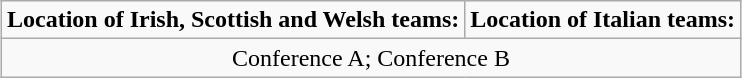<table class="wikitable" style="text-align:center; margin: 1em auto;">
<tr>
<td><strong>Location of Irish, Scottish and Welsh teams:</strong><br></td>
<td><strong>Location of Italian teams:</strong><br>
</td>
</tr>
<tr |mark=Disc Plain yellow dark.svg|>
<td colspan="2"> Conference A;  Conference B</td>
</tr>
</table>
